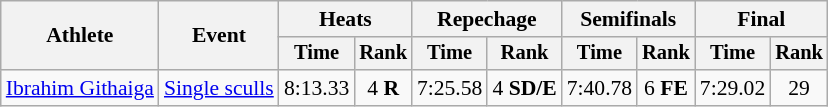<table class="wikitable" style="font-size:90%;">
<tr>
<th rowspan="2">Athlete</th>
<th rowspan="2">Event</th>
<th colspan="2">Heats</th>
<th colspan="2">Repechage</th>
<th colspan="2">Semifinals</th>
<th colspan="2">Final</th>
</tr>
<tr style="font-size:95%">
<th>Time</th>
<th>Rank</th>
<th>Time</th>
<th>Rank</th>
<th>Time</th>
<th>Rank</th>
<th>Time</th>
<th>Rank</th>
</tr>
<tr align=center>
<td align=left><a href='#'>Ibrahim Githaiga</a></td>
<td align=left><a href='#'>Single sculls</a></td>
<td>8:13.33</td>
<td>4 <strong>R</strong></td>
<td>7:25.58</td>
<td>4 <strong>SD/E</strong></td>
<td>7:40.78</td>
<td>6 <strong>FE</strong></td>
<td>7:29.02</td>
<td>29</td>
</tr>
</table>
